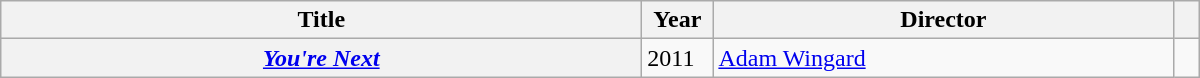<table style="width:800px;" class="wikitable plainrowheaders sortable">
<tr>
<th width="420" scope="col">Title</th>
<th width="40" scope="col">Year</th>
<th width="300" scope="col">Director</th>
<th scope="col"></th>
</tr>
<tr>
<th scope="row"><em><a href='#'>You're Next</a></em></th>
<td>2011</td>
<td><a href='#'>Adam Wingard</a></td>
<td align="center"></td>
</tr>
</table>
